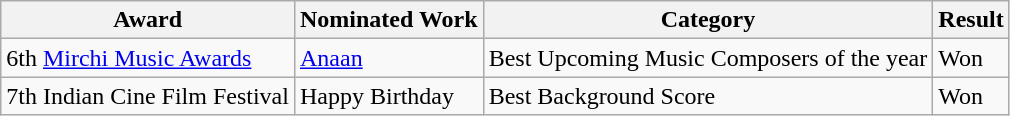<table class="wikitable sortable">
<tr>
<th>Award</th>
<th>Nominated Work</th>
<th>Category</th>
<th>Result</th>
</tr>
<tr>
<td>6th <a href='#'>Mirchi Music Awards</a></td>
<td><a href='#'>Anaan</a></td>
<td>Best Upcoming Music Composers of the year</td>
<td>Won </td>
</tr>
<tr>
<td>7th Indian Cine Film Festival</td>
<td>Happy Birthday</td>
<td>Best Background Score</td>
<td>Won </td>
</tr>
</table>
